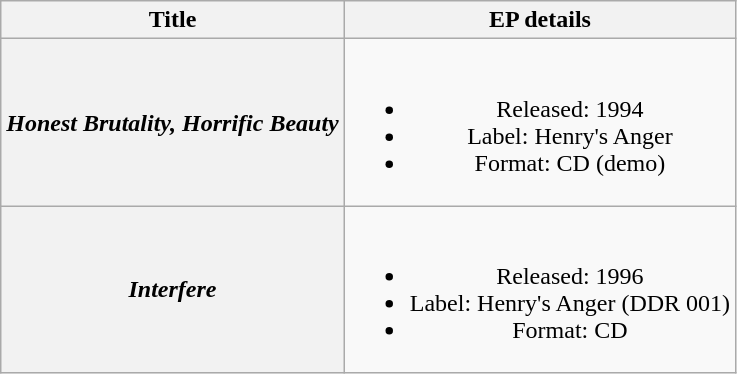<table class="wikitable plainrowheaders" style="text-align:center;">
<tr>
<th>Title</th>
<th>EP details</th>
</tr>
<tr>
<th scope="row"><em>Honest Brutality, Horrific Beauty</em></th>
<td><br><ul><li>Released: 1994</li><li>Label: Henry's Anger</li><li>Format: CD (demo)</li></ul></td>
</tr>
<tr>
<th scope="row"><em>Interfere</em></th>
<td><br><ul><li>Released: 1996</li><li>Label: Henry's Anger (DDR 001)</li><li>Format: CD</li></ul></td>
</tr>
</table>
